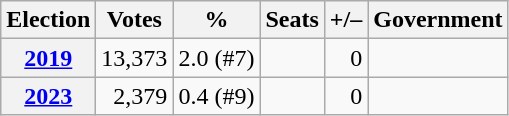<table class=wikitable style="text-align: right;">
<tr>
<th>Election</th>
<th>Votes</th>
<th>%</th>
<th>Seats</th>
<th>+/–</th>
<th>Government</th>
</tr>
<tr>
<th><a href='#'>2019</a></th>
<td>13,373</td>
<td>2.0 (#7)</td>
<td></td>
<td> 0</td>
<td></td>
</tr>
<tr>
<th><a href='#'>2023</a></th>
<td>2,379</td>
<td>0.4 (#9)</td>
<td></td>
<td> 0</td>
<td></td>
</tr>
</table>
